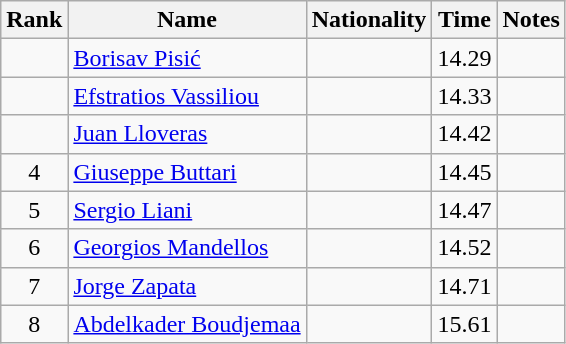<table class="wikitable sortable" style="text-align:center">
<tr>
<th>Rank</th>
<th>Name</th>
<th>Nationality</th>
<th>Time</th>
<th>Notes</th>
</tr>
<tr>
<td></td>
<td align=left><a href='#'>Borisav Pisić</a></td>
<td align=left></td>
<td>14.29</td>
<td></td>
</tr>
<tr>
<td></td>
<td align=left><a href='#'>Efstratios Vassiliou</a></td>
<td align=left></td>
<td>14.33</td>
<td></td>
</tr>
<tr>
<td></td>
<td align=left><a href='#'>Juan Lloveras</a></td>
<td align=left></td>
<td>14.42</td>
<td></td>
</tr>
<tr>
<td>4</td>
<td align=left><a href='#'>Giuseppe Buttari</a></td>
<td align=left></td>
<td>14.45</td>
<td></td>
</tr>
<tr>
<td>5</td>
<td align=left><a href='#'>Sergio Liani</a></td>
<td align=left></td>
<td>14.47</td>
<td></td>
</tr>
<tr>
<td>6</td>
<td align=left><a href='#'>Georgios Mandellos</a></td>
<td align=left></td>
<td>14.52</td>
<td></td>
</tr>
<tr>
<td>7</td>
<td align=left><a href='#'>Jorge Zapata</a></td>
<td align=left></td>
<td>14.71</td>
<td></td>
</tr>
<tr>
<td>8</td>
<td align=left><a href='#'>Abdelkader Boudjemaa</a></td>
<td align=left></td>
<td>15.61</td>
<td></td>
</tr>
</table>
